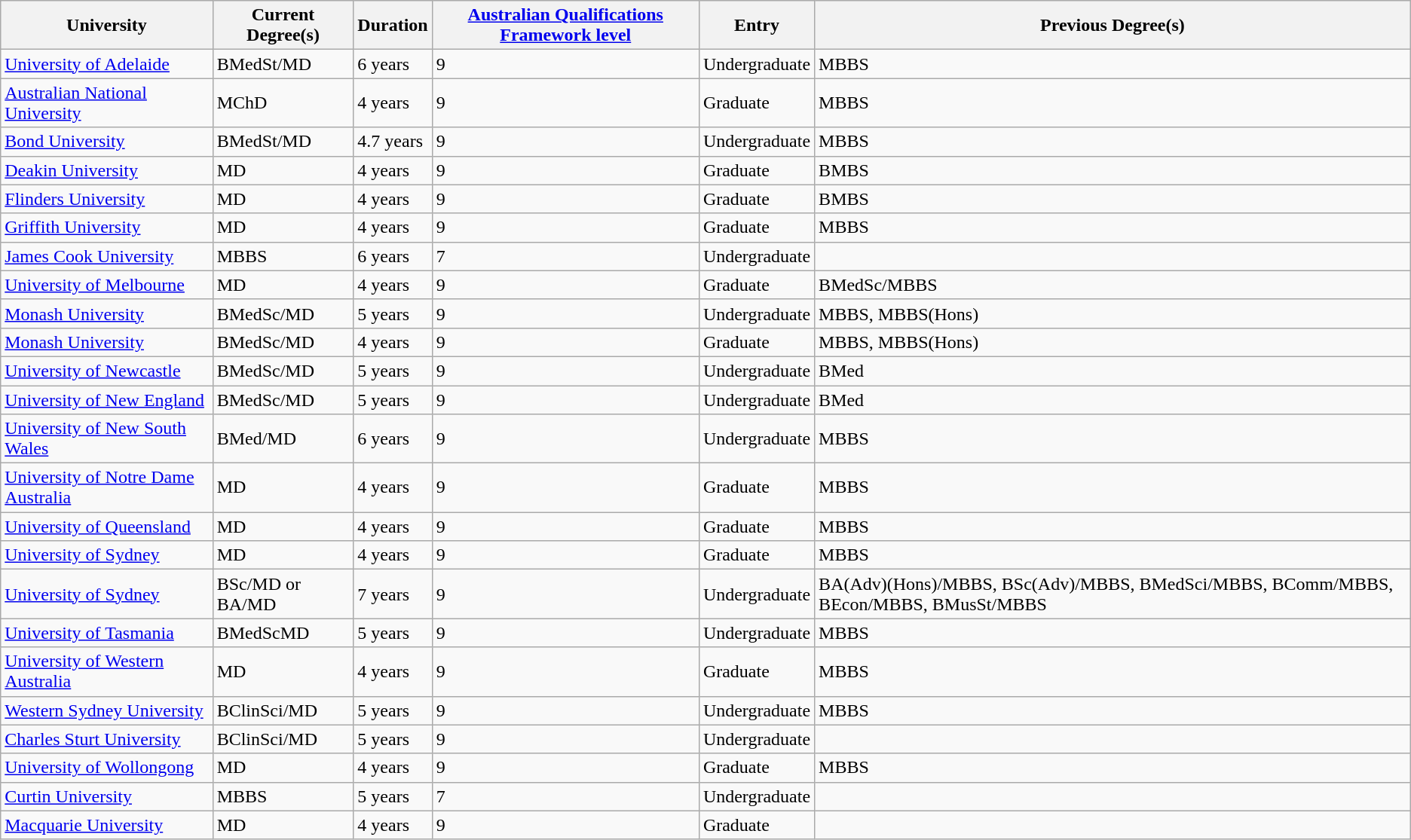<table class="wikitable sortable">
<tr>
<th>University</th>
<th>Current Degree(s)</th>
<th>Duration</th>
<th><a href='#'> Australian Qualifications Framework level</a></th>
<th>Entry</th>
<th>Previous Degree(s)</th>
</tr>
<tr>
<td><a href='#'>University of Adelaide</a></td>
<td>BMedSt/MD</td>
<td>6 years</td>
<td>9</td>
<td>Undergraduate</td>
<td>MBBS</td>
</tr>
<tr>
<td><a href='#'>Australian National University</a></td>
<td>MChD</td>
<td>4 years</td>
<td>9</td>
<td>Graduate</td>
<td>MBBS</td>
</tr>
<tr>
<td><a href='#'>Bond University</a></td>
<td>BMedSt/MD</td>
<td>4.7 years</td>
<td>9</td>
<td>Undergraduate</td>
<td>MBBS</td>
</tr>
<tr>
<td><a href='#'>Deakin University</a></td>
<td>MD</td>
<td>4 years</td>
<td>9</td>
<td>Graduate</td>
<td>BMBS</td>
</tr>
<tr>
<td><a href='#'>Flinders University</a></td>
<td>MD</td>
<td>4 years</td>
<td>9</td>
<td>Graduate</td>
<td>BMBS</td>
</tr>
<tr>
<td><a href='#'>Griffith University</a></td>
<td>MD</td>
<td>4 years</td>
<td>9</td>
<td>Graduate</td>
<td>MBBS</td>
</tr>
<tr>
<td><a href='#'>James Cook University</a></td>
<td>MBBS</td>
<td>6 years</td>
<td>7</td>
<td>Undergraduate</td>
<td></td>
</tr>
<tr>
<td><a href='#'>University of Melbourne</a></td>
<td>MD</td>
<td>4 years</td>
<td>9</td>
<td>Graduate</td>
<td>BMedSc/MBBS</td>
</tr>
<tr>
<td><a href='#'>Monash University</a></td>
<td>BMedSc/MD</td>
<td>5 years</td>
<td>9</td>
<td>Undergraduate</td>
<td>MBBS, MBBS(Hons)</td>
</tr>
<tr>
<td><a href='#'>Monash University</a></td>
<td>BMedSc/MD</td>
<td>4 years</td>
<td>9</td>
<td>Graduate</td>
<td>MBBS, MBBS(Hons)</td>
</tr>
<tr>
<td><a href='#'>University of Newcastle</a></td>
<td>BMedSc/MD</td>
<td>5 years</td>
<td>9</td>
<td>Undergraduate</td>
<td>BMed</td>
</tr>
<tr>
<td><a href='#'>University of New England</a></td>
<td>BMedSc/MD</td>
<td>5 years</td>
<td>9</td>
<td>Undergraduate</td>
<td>BMed</td>
</tr>
<tr>
<td><a href='#'>University of New South Wales</a></td>
<td>BMed/MD</td>
<td>6 years</td>
<td>9</td>
<td>Undergraduate</td>
<td>MBBS</td>
</tr>
<tr>
<td><a href='#'>University of Notre Dame Australia</a></td>
<td>MD</td>
<td>4 years</td>
<td>9</td>
<td>Graduate</td>
<td>MBBS</td>
</tr>
<tr>
<td><a href='#'>University of Queensland</a></td>
<td>MD</td>
<td>4 years</td>
<td>9</td>
<td>Graduate</td>
<td>MBBS</td>
</tr>
<tr>
<td><a href='#'>University of Sydney</a></td>
<td>MD</td>
<td>4 years</td>
<td>9</td>
<td>Graduate</td>
<td>MBBS</td>
</tr>
<tr>
<td><a href='#'>University of Sydney</a></td>
<td>BSc/MD or BA/MD</td>
<td>7 years</td>
<td>9</td>
<td>Undergraduate</td>
<td>BA(Adv)(Hons)/MBBS, BSc(Adv)/MBBS, BMedSci/MBBS, BComm/MBBS, BEcon/MBBS, BMusSt/MBBS</td>
</tr>
<tr>
<td><a href='#'>University of Tasmania</a></td>
<td>BMedScMD</td>
<td>5 years</td>
<td>9</td>
<td>Undergraduate</td>
<td>MBBS</td>
</tr>
<tr>
<td><a href='#'>University of Western Australia</a></td>
<td>MD</td>
<td>4 years</td>
<td>9</td>
<td>Graduate</td>
<td>MBBS</td>
</tr>
<tr>
<td><a href='#'>Western Sydney University</a></td>
<td>BClinSci/MD</td>
<td>5 years</td>
<td>9</td>
<td>Undergraduate</td>
<td> MBBS</td>
</tr>
<tr>
<td><a href='#'>Charles Sturt University</a></td>
<td>BClinSci/MD</td>
<td>5 years</td>
<td>9</td>
<td>Undergraduate</td>
<td></td>
</tr>
<tr>
<td><a href='#'>University of Wollongong</a></td>
<td>MD</td>
<td>4 years</td>
<td>9</td>
<td>Graduate</td>
<td>MBBS</td>
</tr>
<tr>
<td><a href='#'>Curtin University</a></td>
<td>MBBS</td>
<td>5 years</td>
<td>7</td>
<td>Undergraduate</td>
<td></td>
</tr>
<tr>
<td><a href='#'>Macquarie University</a></td>
<td>MD</td>
<td>4 years</td>
<td>9</td>
<td>Graduate</td>
<td></td>
</tr>
</table>
